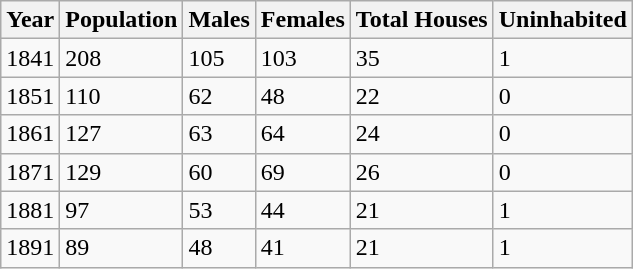<table class="wikitable">
<tr>
<th>Year</th>
<th>Population</th>
<th>Males</th>
<th>Females</th>
<th>Total Houses</th>
<th>Uninhabited</th>
</tr>
<tr>
<td>1841</td>
<td>208</td>
<td>105</td>
<td>103</td>
<td>35</td>
<td>1</td>
</tr>
<tr>
<td>1851</td>
<td>110</td>
<td>62</td>
<td>48</td>
<td>22</td>
<td>0</td>
</tr>
<tr>
<td>1861</td>
<td>127</td>
<td>63</td>
<td>64</td>
<td>24</td>
<td>0</td>
</tr>
<tr>
<td>1871</td>
<td>129</td>
<td>60</td>
<td>69</td>
<td>26</td>
<td>0</td>
</tr>
<tr>
<td>1881</td>
<td>97</td>
<td>53</td>
<td>44</td>
<td>21</td>
<td>1</td>
</tr>
<tr>
<td>1891</td>
<td>89</td>
<td>48</td>
<td>41</td>
<td>21</td>
<td>1</td>
</tr>
</table>
